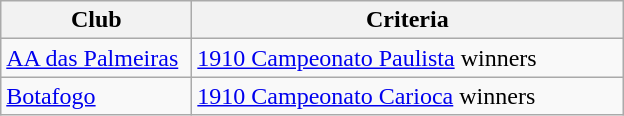<table class=wikitable>
<tr>
<th width=120>Club</th>
<th width=280>Criteria</th>
</tr>
<tr>
<td><a href='#'>AA das Palmeiras</a></td>
<td><a href='#'>1910 Campeonato Paulista</a> winners</td>
</tr>
<tr>
<td><a href='#'>Botafogo</a></td>
<td><a href='#'>1910 Campeonato Carioca</a> winners</td>
</tr>
</table>
